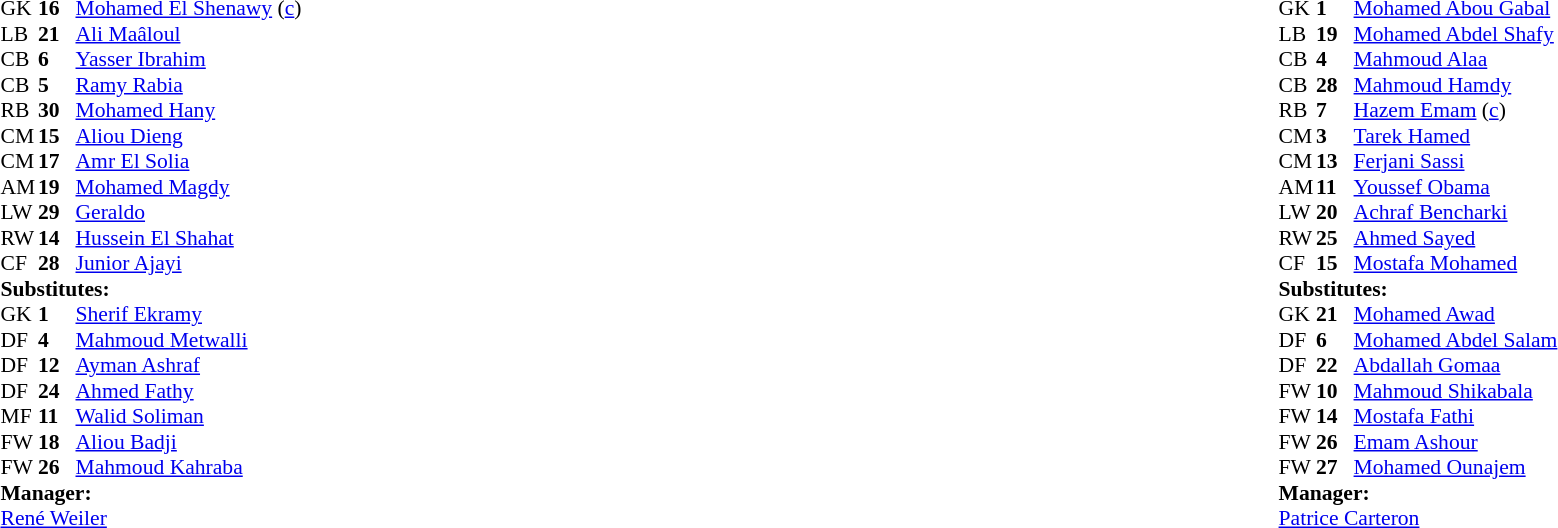<table style="width:100%">
<tr>
<td style="vertical-align:top;width:40%"><br><table style="font-size:90%" cellspacing="0" cellpadding="0">
<tr>
<th width=25></th>
<th width=25></th>
</tr>
<tr>
<td>GK</td>
<td><strong>16</strong></td>
<td> <a href='#'>Mohamed El Shenawy</a> (<a href='#'>c</a>)</td>
</tr>
<tr>
<td>LB</td>
<td><strong>21</strong></td>
<td> <a href='#'>Ali Maâloul</a></td>
</tr>
<tr>
<td>CB</td>
<td><strong>6</strong></td>
<td> <a href='#'>Yasser Ibrahim</a></td>
</tr>
<tr>
<td>CB</td>
<td><strong>5</strong></td>
<td> <a href='#'>Ramy Rabia</a></td>
</tr>
<tr>
<td>RB</td>
<td><strong>30</strong></td>
<td> <a href='#'>Mohamed Hany</a></td>
</tr>
<tr>
<td>CM</td>
<td><strong>15</strong></td>
<td> <a href='#'>Aliou Dieng</a></td>
</tr>
<tr>
<td>CM</td>
<td><strong>17</strong></td>
<td> <a href='#'>Amr El Solia</a></td>
</tr>
<tr>
<td>AM</td>
<td><strong>19</strong></td>
<td> <a href='#'>Mohamed Magdy</a></td>
<td></td>
<td></td>
</tr>
<tr>
<td>LW</td>
<td><strong>29</strong></td>
<td> <a href='#'>Geraldo</a></td>
<td></td>
<td></td>
</tr>
<tr>
<td>RW</td>
<td><strong>14</strong></td>
<td> <a href='#'>Hussein El Shahat</a></td>
<td></td>
<td></td>
</tr>
<tr>
<td>CF</td>
<td><strong>28</strong></td>
<td> <a href='#'>Junior Ajayi</a></td>
<td></td>
</tr>
<tr>
<td colspan=3><strong>Substitutes:</strong></td>
</tr>
<tr>
<td>GK</td>
<td><strong>1</strong></td>
<td> <a href='#'>Sherif Ekramy</a></td>
</tr>
<tr>
<td>DF</td>
<td><strong>4</strong></td>
<td> <a href='#'>Mahmoud Metwalli</a></td>
<td></td>
<td></td>
</tr>
<tr>
<td>DF</td>
<td><strong>12</strong></td>
<td> <a href='#'>Ayman Ashraf</a></td>
</tr>
<tr>
<td>DF</td>
<td><strong>24</strong></td>
<td> <a href='#'>Ahmed Fathy</a></td>
</tr>
<tr>
<td>MF</td>
<td><strong>11</strong></td>
<td> <a href='#'>Walid Soliman</a></td>
</tr>
<tr>
<td>FW</td>
<td><strong>18</strong></td>
<td> <a href='#'>Aliou Badji</a></td>
<td></td>
<td></td>
</tr>
<tr>
<td>FW</td>
<td><strong>26</strong></td>
<td> <a href='#'>Mahmoud Kahraba</a></td>
<td></td>
<td></td>
</tr>
<tr>
<td colspan=3><strong>Manager:</strong></td>
</tr>
<tr>
<td colspan=4> <a href='#'>René Weiler</a></td>
</tr>
</table>
</td>
<td valign="top"></td>
<td valign="top" width="50%"><br><table style="font-size:90%; margin:auto" cellspacing="0" cellpadding="0">
<tr>
<th width=25></th>
<th width=25></th>
</tr>
<tr>
<td>GK</td>
<td><strong>1</strong></td>
<td> <a href='#'>Mohamed Abou Gabal</a></td>
</tr>
<tr>
<td>LB</td>
<td><strong>19</strong></td>
<td> <a href='#'>Mohamed Abdel Shafy</a></td>
</tr>
<tr>
<td>CB</td>
<td><strong>4</strong></td>
<td> <a href='#'>Mahmoud Alaa</a></td>
</tr>
<tr>
<td>CB</td>
<td><strong>28</strong></td>
<td> <a href='#'>Mahmoud Hamdy</a></td>
</tr>
<tr>
<td>RB</td>
<td><strong>7</strong></td>
<td> <a href='#'>Hazem Emam</a> (<a href='#'>c</a>)</td>
</tr>
<tr>
<td>CM</td>
<td><strong>3</strong></td>
<td> <a href='#'>Tarek Hamed</a></td>
<td></td>
</tr>
<tr>
<td>CM</td>
<td><strong>13</strong></td>
<td> <a href='#'>Ferjani Sassi</a></td>
</tr>
<tr>
<td>AM</td>
<td><strong>11</strong></td>
<td> <a href='#'>Youssef Obama</a></td>
<td></td>
<td></td>
</tr>
<tr>
<td>LW</td>
<td><strong>20</strong></td>
<td> <a href='#'>Achraf Bencharki</a></td>
</tr>
<tr>
<td>RW</td>
<td><strong>25</strong></td>
<td> <a href='#'>Ahmed Sayed</a></td>
<td></td>
<td></td>
</tr>
<tr>
<td>CF</td>
<td><strong>15</strong></td>
<td> <a href='#'>Mostafa Mohamed</a></td>
<td></td>
<td></td>
</tr>
<tr>
<td colspan=3><strong>Substitutes:</strong></td>
</tr>
<tr>
<td>GK</td>
<td><strong>21</strong></td>
<td> <a href='#'>Mohamed Awad</a></td>
</tr>
<tr>
<td>DF</td>
<td><strong>6</strong></td>
<td> <a href='#'>Mohamed Abdel Salam</a></td>
</tr>
<tr>
<td>DF</td>
<td><strong>22</strong></td>
<td> <a href='#'>Abdallah Gomaa</a></td>
<td></td>
<td></td>
</tr>
<tr>
<td>FW</td>
<td><strong>10</strong></td>
<td> <a href='#'>Mahmoud Shikabala</a></td>
<td></td>
<td></td>
</tr>
<tr>
<td>FW</td>
<td><strong>14</strong></td>
<td> <a href='#'>Mostafa Fathi</a></td>
</tr>
<tr>
<td>FW</td>
<td><strong>26</strong></td>
<td> <a href='#'>Emam Ashour</a></td>
</tr>
<tr>
<td>FW</td>
<td><strong>27</strong></td>
<td> <a href='#'>Mohamed Ounajem</a></td>
<td></td>
<td></td>
</tr>
<tr>
<td colspan=3><strong>Manager:</strong></td>
</tr>
<tr>
<td colspan=4> <a href='#'>Patrice Carteron</a></td>
</tr>
</table>
</td>
</tr>
</table>
